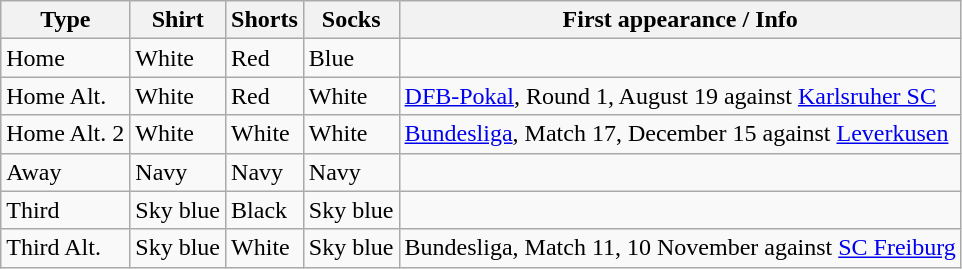<table class="wikitable">
<tr>
<th>Type</th>
<th>Shirt</th>
<th>Shorts</th>
<th>Socks</th>
<th>First appearance / Info</th>
</tr>
<tr>
<td>Home</td>
<td>White</td>
<td>Red</td>
<td>Blue</td>
<td></td>
</tr>
<tr>
<td>Home Alt.</td>
<td>White</td>
<td>Red</td>
<td>White</td>
<td><a href='#'>DFB-Pokal</a>, Round 1, August 19 against <a href='#'>Karlsruher SC</a></td>
</tr>
<tr>
<td>Home Alt. 2</td>
<td>White</td>
<td>White</td>
<td>White</td>
<td><a href='#'>Bundesliga</a>, Match 17, December 15 against <a href='#'>Leverkusen</a></td>
</tr>
<tr>
<td>Away</td>
<td>Navy</td>
<td>Navy</td>
<td>Navy</td>
<td></td>
</tr>
<tr>
<td>Third</td>
<td>Sky blue</td>
<td>Black</td>
<td>Sky blue</td>
<td></td>
</tr>
<tr>
<td>Third Alt.</td>
<td>Sky blue</td>
<td>White</td>
<td>Sky blue</td>
<td>Bundesliga, Match 11, 10 November against <a href='#'>SC Freiburg</a></td>
</tr>
</table>
